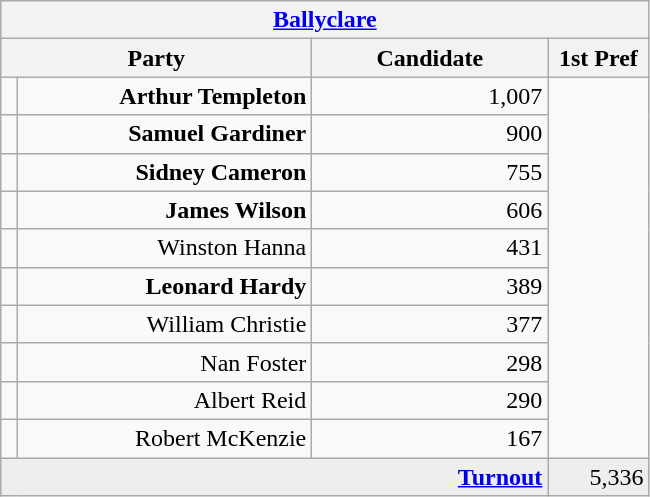<table class="wikitable">
<tr>
<th colspan="4" align="center"><a href='#'>Ballyclare</a></th>
</tr>
<tr>
<th colspan="2" align="center" width=200>Party</th>
<th width=150>Candidate</th>
<th width=60>1st Pref</th>
</tr>
<tr>
<td></td>
<td align="right"><strong>Arthur Templeton</strong></td>
<td align="right">1,007</td>
</tr>
<tr>
<td></td>
<td align="right"><strong>Samuel Gardiner</strong></td>
<td align="right">900</td>
</tr>
<tr>
<td></td>
<td align="right"><strong>Sidney Cameron</strong></td>
<td align="right">755</td>
</tr>
<tr>
<td></td>
<td align="right"><strong>James Wilson</strong></td>
<td align="right">606</td>
</tr>
<tr>
<td></td>
<td align="right">Winston Hanna</td>
<td align="right">431</td>
</tr>
<tr>
<td></td>
<td align="right"><strong>Leonard Hardy</strong></td>
<td align="right">389</td>
</tr>
<tr>
<td></td>
<td align="right">William Christie</td>
<td align="right">377</td>
</tr>
<tr>
<td></td>
<td align="right">Nan Foster</td>
<td align="right">298</td>
</tr>
<tr>
<td></td>
<td align="right">Albert Reid</td>
<td align="right">290</td>
</tr>
<tr>
<td></td>
<td align="right">Robert McKenzie</td>
<td align="right">167</td>
</tr>
<tr bgcolor="EEEEEE">
<td colspan=3 align="right"><strong><a href='#'>Turnout</a></strong></td>
<td align="right">5,336</td>
</tr>
</table>
